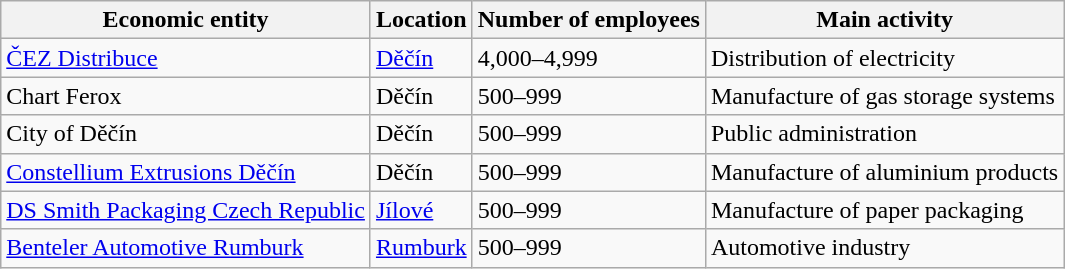<table class="wikitable sortable">
<tr>
<th>Economic entity</th>
<th>Location</th>
<th>Number of employees</th>
<th>Main activity</th>
</tr>
<tr>
<td><a href='#'>ČEZ Distribuce</a></td>
<td><a href='#'>Děčín</a></td>
<td>4,000–4,999</td>
<td>Distribution of electricity</td>
</tr>
<tr>
<td>Chart Ferox</td>
<td>Děčín</td>
<td>500–999</td>
<td>Manufacture of gas storage systems</td>
</tr>
<tr>
<td>City of Děčín</td>
<td>Děčín</td>
<td>500–999</td>
<td>Public administration</td>
</tr>
<tr>
<td><a href='#'>Constellium Extrusions Děčín</a></td>
<td>Děčín</td>
<td>500–999</td>
<td>Manufacture of aluminium products</td>
</tr>
<tr>
<td><a href='#'>DS Smith Packaging Czech Republic</a></td>
<td><a href='#'>Jílové</a></td>
<td>500–999</td>
<td>Manufacture of paper packaging</td>
</tr>
<tr>
<td><a href='#'>Benteler Automotive Rumburk</a></td>
<td><a href='#'>Rumburk</a></td>
<td>500–999</td>
<td>Automotive industry</td>
</tr>
</table>
